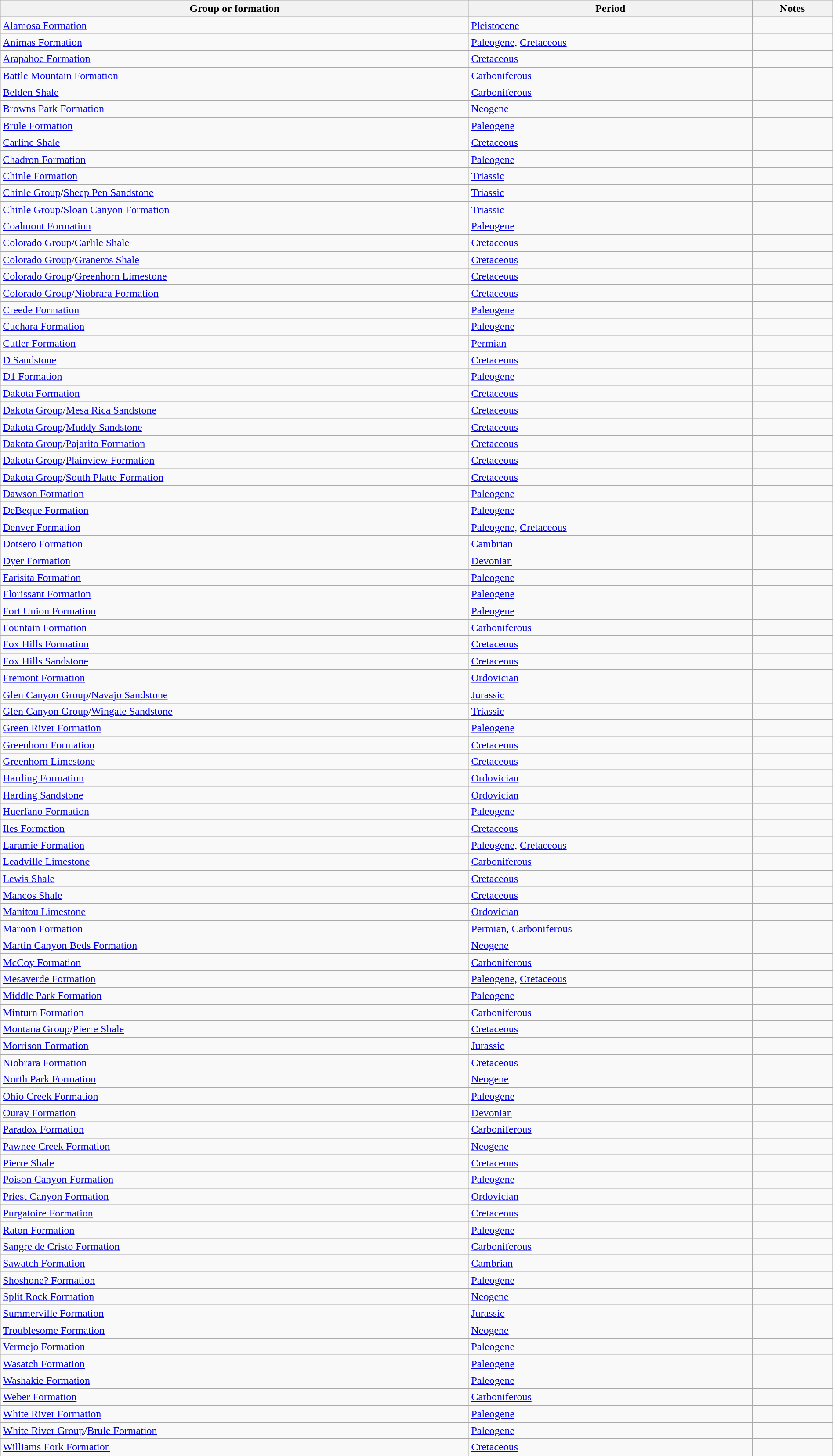<table class="wikitable sortable" style="width: 100%;">
<tr>
<th>Group or formation</th>
<th>Period</th>
<th class="unsortable">Notes</th>
</tr>
<tr>
<td><a href='#'>Alamosa Formation</a></td>
<td><a href='#'>Pleistocene</a></td>
<td></td>
</tr>
<tr>
<td><a href='#'>Animas Formation</a></td>
<td><a href='#'>Paleogene</a>, <a href='#'>Cretaceous</a></td>
<td></td>
</tr>
<tr>
<td><a href='#'>Arapahoe Formation</a></td>
<td><a href='#'>Cretaceous</a></td>
<td></td>
</tr>
<tr>
<td><a href='#'>Battle Mountain Formation</a></td>
<td><a href='#'>Carboniferous</a></td>
<td></td>
</tr>
<tr>
<td><a href='#'>Belden Shale</a></td>
<td><a href='#'>Carboniferous</a></td>
<td></td>
</tr>
<tr>
<td><a href='#'>Browns Park Formation</a></td>
<td><a href='#'>Neogene</a></td>
<td></td>
</tr>
<tr>
<td><a href='#'>Brule Formation</a></td>
<td><a href='#'>Paleogene</a></td>
<td></td>
</tr>
<tr>
<td><a href='#'>Carline Shale</a></td>
<td><a href='#'>Cretaceous</a></td>
<td></td>
</tr>
<tr>
<td><a href='#'>Chadron Formation</a></td>
<td><a href='#'>Paleogene</a></td>
<td></td>
</tr>
<tr>
<td><a href='#'>Chinle Formation</a></td>
<td><a href='#'>Triassic</a></td>
<td></td>
</tr>
<tr>
<td><a href='#'>Chinle Group</a>/<a href='#'>Sheep Pen Sandstone</a></td>
<td><a href='#'>Triassic</a></td>
<td></td>
</tr>
<tr>
<td><a href='#'>Chinle Group</a>/<a href='#'>Sloan Canyon Formation</a></td>
<td><a href='#'>Triassic</a></td>
<td></td>
</tr>
<tr>
<td><a href='#'>Coalmont Formation</a></td>
<td><a href='#'>Paleogene</a></td>
<td></td>
</tr>
<tr>
<td><a href='#'>Colorado Group</a>/<a href='#'>Carlile Shale</a></td>
<td><a href='#'>Cretaceous</a></td>
<td></td>
</tr>
<tr>
<td><a href='#'>Colorado Group</a>/<a href='#'>Graneros Shale</a></td>
<td><a href='#'>Cretaceous</a></td>
<td></td>
</tr>
<tr>
<td><a href='#'>Colorado Group</a>/<a href='#'>Greenhorn Limestone</a></td>
<td><a href='#'>Cretaceous</a></td>
<td></td>
</tr>
<tr>
<td><a href='#'>Colorado Group</a>/<a href='#'>Niobrara Formation</a></td>
<td><a href='#'>Cretaceous</a></td>
<td></td>
</tr>
<tr>
<td><a href='#'>Creede Formation</a></td>
<td><a href='#'>Paleogene</a></td>
<td></td>
</tr>
<tr>
<td><a href='#'>Cuchara Formation</a></td>
<td><a href='#'>Paleogene</a></td>
<td></td>
</tr>
<tr>
<td><a href='#'>Cutler Formation</a></td>
<td><a href='#'>Permian</a></td>
<td></td>
</tr>
<tr>
<td><a href='#'>D Sandstone</a></td>
<td><a href='#'>Cretaceous</a></td>
<td></td>
</tr>
<tr>
<td><a href='#'>D1 Formation</a></td>
<td><a href='#'>Paleogene</a></td>
<td></td>
</tr>
<tr>
<td><a href='#'>Dakota Formation</a></td>
<td><a href='#'>Cretaceous</a></td>
<td></td>
</tr>
<tr>
<td><a href='#'>Dakota Group</a>/<a href='#'>Mesa Rica Sandstone</a></td>
<td><a href='#'>Cretaceous</a></td>
<td></td>
</tr>
<tr>
<td><a href='#'>Dakota Group</a>/<a href='#'>Muddy Sandstone</a></td>
<td><a href='#'>Cretaceous</a></td>
<td></td>
</tr>
<tr>
<td><a href='#'>Dakota Group</a>/<a href='#'>Pajarito Formation</a></td>
<td><a href='#'>Cretaceous</a></td>
<td></td>
</tr>
<tr>
<td><a href='#'>Dakota Group</a>/<a href='#'>Plainview Formation</a></td>
<td><a href='#'>Cretaceous</a></td>
<td></td>
</tr>
<tr>
<td><a href='#'>Dakota Group</a>/<a href='#'>South Platte Formation</a></td>
<td><a href='#'>Cretaceous</a></td>
<td></td>
</tr>
<tr>
<td><a href='#'>Dawson Formation</a></td>
<td><a href='#'>Paleogene</a></td>
<td></td>
</tr>
<tr>
<td><a href='#'>DeBeque Formation</a></td>
<td><a href='#'>Paleogene</a></td>
<td></td>
</tr>
<tr>
<td><a href='#'>Denver Formation</a></td>
<td><a href='#'>Paleogene</a>, <a href='#'>Cretaceous</a></td>
<td></td>
</tr>
<tr>
<td><a href='#'>Dotsero Formation</a></td>
<td><a href='#'>Cambrian</a></td>
<td></td>
</tr>
<tr>
<td><a href='#'>Dyer Formation</a></td>
<td><a href='#'>Devonian</a></td>
<td></td>
</tr>
<tr>
<td><a href='#'>Farisita Formation</a></td>
<td><a href='#'>Paleogene</a></td>
<td></td>
</tr>
<tr>
<td><a href='#'>Florissant Formation</a></td>
<td><a href='#'>Paleogene</a></td>
<td></td>
</tr>
<tr>
<td><a href='#'>Fort Union Formation</a></td>
<td><a href='#'>Paleogene</a></td>
<td></td>
</tr>
<tr>
<td><a href='#'>Fountain Formation</a></td>
<td><a href='#'>Carboniferous</a></td>
<td></td>
</tr>
<tr>
<td><a href='#'>Fox Hills Formation</a></td>
<td><a href='#'>Cretaceous</a></td>
<td></td>
</tr>
<tr>
<td><a href='#'>Fox Hills Sandstone</a></td>
<td><a href='#'>Cretaceous</a></td>
<td></td>
</tr>
<tr>
<td><a href='#'>Fremont Formation</a></td>
<td><a href='#'>Ordovician</a></td>
<td></td>
</tr>
<tr>
<td><a href='#'>Glen Canyon Group</a>/<a href='#'>Navajo Sandstone</a></td>
<td><a href='#'>Jurassic</a></td>
<td></td>
</tr>
<tr>
<td><a href='#'>Glen Canyon Group</a>/<a href='#'>Wingate Sandstone</a></td>
<td><a href='#'>Triassic</a></td>
<td></td>
</tr>
<tr>
<td><a href='#'>Green River Formation</a></td>
<td><a href='#'>Paleogene</a></td>
<td></td>
</tr>
<tr>
<td><a href='#'>Greenhorn Formation</a></td>
<td><a href='#'>Cretaceous</a></td>
<td></td>
</tr>
<tr>
<td><a href='#'>Greenhorn Limestone</a></td>
<td><a href='#'>Cretaceous</a></td>
<td></td>
</tr>
<tr>
<td><a href='#'>Harding Formation</a></td>
<td><a href='#'>Ordovician</a></td>
<td></td>
</tr>
<tr>
<td><a href='#'>Harding Sandstone</a></td>
<td><a href='#'>Ordovician</a></td>
<td></td>
</tr>
<tr>
<td><a href='#'>Huerfano Formation</a></td>
<td><a href='#'>Paleogene</a></td>
<td></td>
</tr>
<tr>
<td><a href='#'>Iles Formation</a></td>
<td><a href='#'>Cretaceous</a></td>
<td></td>
</tr>
<tr>
<td><a href='#'>Laramie Formation</a></td>
<td><a href='#'>Paleogene</a>, <a href='#'>Cretaceous</a></td>
<td></td>
</tr>
<tr>
<td><a href='#'>Leadville Limestone</a></td>
<td><a href='#'>Carboniferous</a></td>
<td></td>
</tr>
<tr>
<td><a href='#'>Lewis Shale</a></td>
<td><a href='#'>Cretaceous</a></td>
<td></td>
</tr>
<tr>
<td><a href='#'>Mancos Shale</a></td>
<td><a href='#'>Cretaceous</a></td>
<td></td>
</tr>
<tr>
<td><a href='#'>Manitou Limestone</a></td>
<td><a href='#'>Ordovician</a></td>
<td></td>
</tr>
<tr>
<td><a href='#'>Maroon Formation</a></td>
<td><a href='#'>Permian</a>, <a href='#'>Carboniferous</a></td>
<td></td>
</tr>
<tr>
<td><a href='#'>Martin Canyon Beds Formation</a></td>
<td><a href='#'>Neogene</a></td>
<td></td>
</tr>
<tr>
<td><a href='#'>McCoy Formation</a></td>
<td><a href='#'>Carboniferous</a></td>
<td></td>
</tr>
<tr>
<td><a href='#'>Mesaverde Formation</a></td>
<td><a href='#'>Paleogene</a>, <a href='#'>Cretaceous</a></td>
<td></td>
</tr>
<tr>
<td><a href='#'>Middle Park Formation</a></td>
<td><a href='#'>Paleogene</a></td>
<td></td>
</tr>
<tr>
<td><a href='#'>Minturn Formation</a></td>
<td><a href='#'>Carboniferous</a></td>
<td></td>
</tr>
<tr>
<td><a href='#'>Montana Group</a>/<a href='#'>Pierre Shale</a></td>
<td><a href='#'>Cretaceous</a></td>
<td></td>
</tr>
<tr>
<td><a href='#'>Morrison Formation</a></td>
<td><a href='#'>Jurassic</a></td>
<td></td>
</tr>
<tr>
<td><a href='#'>Niobrara Formation</a></td>
<td><a href='#'>Cretaceous</a></td>
<td></td>
</tr>
<tr>
<td><a href='#'>North Park Formation</a></td>
<td><a href='#'>Neogene</a></td>
<td></td>
</tr>
<tr>
<td><a href='#'>Ohio Creek Formation</a></td>
<td><a href='#'>Paleogene</a></td>
<td></td>
</tr>
<tr>
<td><a href='#'>Ouray Formation</a></td>
<td><a href='#'>Devonian</a></td>
<td></td>
</tr>
<tr>
<td><a href='#'>Paradox Formation</a></td>
<td><a href='#'>Carboniferous</a></td>
<td></td>
</tr>
<tr>
<td><a href='#'>Pawnee Creek Formation</a></td>
<td><a href='#'>Neogene</a></td>
<td></td>
</tr>
<tr>
<td><a href='#'>Pierre Shale</a></td>
<td><a href='#'>Cretaceous</a></td>
<td></td>
</tr>
<tr>
<td><a href='#'>Poison Canyon Formation</a></td>
<td><a href='#'>Paleogene</a></td>
<td></td>
</tr>
<tr>
<td><a href='#'>Priest Canyon Formation</a></td>
<td><a href='#'>Ordovician</a></td>
<td></td>
</tr>
<tr>
<td><a href='#'>Purgatoire Formation</a></td>
<td><a href='#'>Cretaceous</a></td>
<td></td>
</tr>
<tr>
<td><a href='#'>Raton Formation</a></td>
<td><a href='#'>Paleogene</a></td>
<td></td>
</tr>
<tr>
<td><a href='#'>Sangre de Cristo Formation</a></td>
<td><a href='#'>Carboniferous</a></td>
<td></td>
</tr>
<tr>
<td><a href='#'>Sawatch Formation</a></td>
<td><a href='#'>Cambrian</a></td>
<td></td>
</tr>
<tr>
<td><a href='#'>Shoshone? Formation</a></td>
<td><a href='#'>Paleogene</a></td>
<td></td>
</tr>
<tr>
<td><a href='#'>Split Rock Formation</a></td>
<td><a href='#'>Neogene</a></td>
<td></td>
</tr>
<tr>
<td><a href='#'>Summerville Formation</a></td>
<td><a href='#'>Jurassic</a></td>
<td></td>
</tr>
<tr>
<td><a href='#'>Troublesome Formation</a></td>
<td><a href='#'>Neogene</a></td>
<td></td>
</tr>
<tr>
<td><a href='#'>Vermejo Formation</a></td>
<td><a href='#'>Paleogene</a></td>
<td></td>
</tr>
<tr>
<td><a href='#'>Wasatch Formation</a></td>
<td><a href='#'>Paleogene</a></td>
<td></td>
</tr>
<tr>
<td><a href='#'>Washakie Formation</a></td>
<td><a href='#'>Paleogene</a></td>
<td></td>
</tr>
<tr>
<td><a href='#'>Weber Formation</a></td>
<td><a href='#'>Carboniferous</a></td>
<td></td>
</tr>
<tr>
<td><a href='#'>White River Formation</a></td>
<td><a href='#'>Paleogene</a></td>
<td></td>
</tr>
<tr>
<td><a href='#'>White River Group</a>/<a href='#'>Brule Formation</a></td>
<td><a href='#'>Paleogene</a></td>
<td></td>
</tr>
<tr>
<td><a href='#'>Williams Fork Formation</a></td>
<td><a href='#'>Cretaceous</a></td>
<td></td>
</tr>
<tr>
</tr>
</table>
